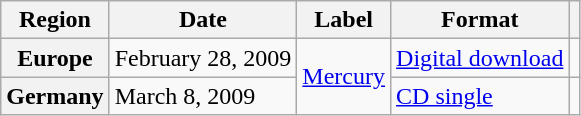<table class="wikitable plainrowheaders">
<tr>
<th scope="col">Region</th>
<th scope="col">Date</th>
<th scope="col">Label</th>
<th scope="col">Format</th>
<th scope="col"></th>
</tr>
<tr>
<th scope="row">Europe</th>
<td>February 28, 2009</td>
<td rowspan="2"><a href='#'>Mercury</a></td>
<td><a href='#'>Digital download</a></td>
<td align="center"></td>
</tr>
<tr>
<th scope="row">Germany</th>
<td>March 8, 2009</td>
<td><a href='#'>CD single</a></td>
<td></td>
</tr>
</table>
